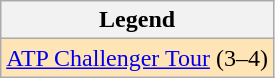<table class="wikitable">
<tr>
<th>Legend</th>
</tr>
<tr style="background:moccasin">
<td><a href='#'>ATP Challenger Tour</a> (3–4)</td>
</tr>
</table>
